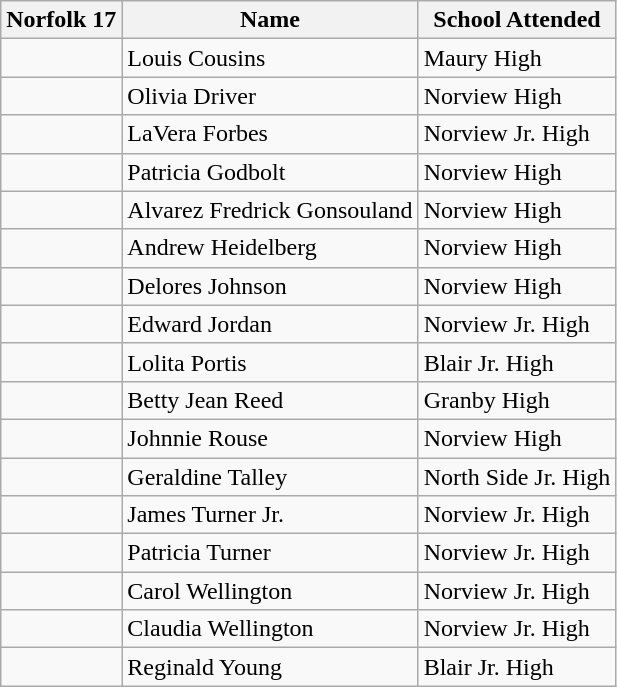<table class="wikitable">
<tr>
<th>Norfolk 17</th>
<th>Name</th>
<th>School Attended</th>
</tr>
<tr>
<td></td>
<td>Louis Cousins</td>
<td>Maury High</td>
</tr>
<tr>
<td></td>
<td>Olivia Driver</td>
<td>Norview High</td>
</tr>
<tr>
<td></td>
<td>LaVera Forbes</td>
<td>Norview Jr. High</td>
</tr>
<tr>
<td></td>
<td>Patricia Godbolt</td>
<td>Norview High</td>
</tr>
<tr>
<td></td>
<td>Alvarez Fredrick Gonsouland</td>
<td>Norview High</td>
</tr>
<tr>
<td></td>
<td>Andrew Heidelberg</td>
<td>Norview High</td>
</tr>
<tr>
<td></td>
<td>Delores Johnson</td>
<td>Norview High</td>
</tr>
<tr>
<td></td>
<td>Edward Jordan</td>
<td>Norview Jr. High</td>
</tr>
<tr>
<td></td>
<td>Lolita Portis</td>
<td>Blair Jr. High</td>
</tr>
<tr>
<td></td>
<td>Betty Jean Reed</td>
<td>Granby High</td>
</tr>
<tr>
<td></td>
<td>Johnnie Rouse</td>
<td>Norview High</td>
</tr>
<tr>
<td></td>
<td>Geraldine Talley</td>
<td>North Side Jr. High</td>
</tr>
<tr>
<td></td>
<td>James Turner Jr.</td>
<td>Norview Jr. High</td>
</tr>
<tr>
<td></td>
<td>Patricia Turner</td>
<td>Norview Jr. High</td>
</tr>
<tr>
<td></td>
<td>Carol Wellington</td>
<td>Norview Jr. High</td>
</tr>
<tr>
<td></td>
<td>Claudia Wellington</td>
<td>Norview Jr. High</td>
</tr>
<tr>
<td></td>
<td>Reginald Young</td>
<td>Blair Jr. High</td>
</tr>
</table>
